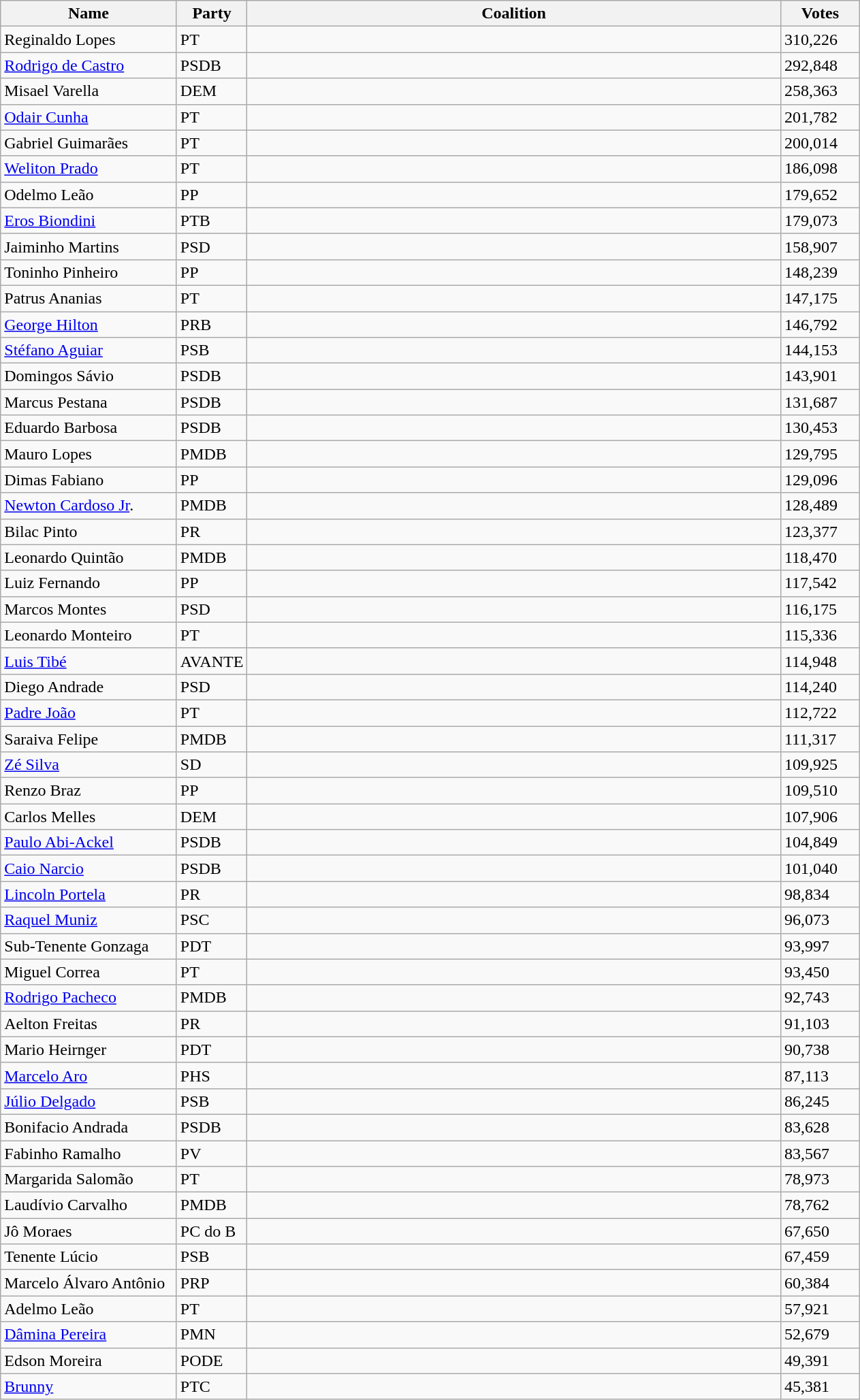<table class="wikitable sortable">
<tr>
<th style="width:165px;">Name</th>
<th style="width:50px;">Party</th>
<th style="width:515px;">Coalition</th>
<th style="width:70px;">Votes</th>
</tr>
<tr>
<td>Reginaldo Lopes</td>
<td>PT</td>
<td></td>
<td>310,226</td>
</tr>
<tr>
<td><a href='#'>Rodrigo de Castro</a></td>
<td>PSDB</td>
<td></td>
<td>292,848</td>
</tr>
<tr>
<td>Misael Varella</td>
<td>DEM</td>
<td></td>
<td>258,363</td>
</tr>
<tr>
<td><a href='#'>Odair Cunha</a></td>
<td>PT</td>
<td></td>
<td>201,782</td>
</tr>
<tr>
<td>Gabriel Guimarães</td>
<td>PT</td>
<td></td>
<td>200,014</td>
</tr>
<tr>
<td><a href='#'>Weliton Prado</a></td>
<td>PT</td>
<td></td>
<td>186,098</td>
</tr>
<tr>
<td>Odelmo Leão</td>
<td>PP</td>
<td></td>
<td>179,652</td>
</tr>
<tr>
<td><a href='#'>Eros Biondini</a></td>
<td>PTB</td>
<td></td>
<td>179,073</td>
</tr>
<tr>
<td>Jaiminho Martins</td>
<td>PSD</td>
<td></td>
<td>158,907</td>
</tr>
<tr>
<td>Toninho Pinheiro</td>
<td>PP</td>
<td></td>
<td>148,239</td>
</tr>
<tr>
<td>Patrus Ananias</td>
<td>PT</td>
<td></td>
<td>147,175</td>
</tr>
<tr>
<td><a href='#'>George Hilton</a></td>
<td>PRB</td>
<td></td>
<td>146,792</td>
</tr>
<tr>
<td><a href='#'>Stéfano Aguiar</a></td>
<td>PSB</td>
<td></td>
<td>144,153</td>
</tr>
<tr>
<td>Domingos Sávio</td>
<td>PSDB</td>
<td></td>
<td>143,901</td>
</tr>
<tr>
<td>Marcus Pestana</td>
<td>PSDB</td>
<td></td>
<td>131,687</td>
</tr>
<tr>
<td>Eduardo Barbosa</td>
<td>PSDB</td>
<td></td>
<td>130,453</td>
</tr>
<tr>
<td>Mauro Lopes</td>
<td>PMDB</td>
<td></td>
<td>129,795</td>
</tr>
<tr>
<td>Dimas Fabiano</td>
<td>PP</td>
<td></td>
<td>129,096</td>
</tr>
<tr>
<td><a href='#'>Newton Cardoso Jr</a>.</td>
<td>PMDB</td>
<td></td>
<td>128,489</td>
</tr>
<tr>
<td>Bilac Pinto</td>
<td>PR</td>
<td></td>
<td>123,377</td>
</tr>
<tr>
<td>Leonardo Quintão</td>
<td>PMDB</td>
<td></td>
<td>118,470</td>
</tr>
<tr>
<td>Luiz Fernando</td>
<td>PP</td>
<td></td>
<td>117,542</td>
</tr>
<tr>
<td>Marcos Montes</td>
<td>PSD</td>
<td></td>
<td>116,175</td>
</tr>
<tr>
<td>Leonardo Monteiro</td>
<td>PT</td>
<td></td>
<td>115,336</td>
</tr>
<tr>
<td><a href='#'>Luis Tibé</a></td>
<td>AVANTE</td>
<td></td>
<td>114,948</td>
</tr>
<tr>
<td>Diego Andrade</td>
<td>PSD</td>
<td></td>
<td>114,240</td>
</tr>
<tr>
<td><a href='#'>Padre João</a></td>
<td>PT</td>
<td></td>
<td>112,722</td>
</tr>
<tr>
<td>Saraiva Felipe</td>
<td>PMDB</td>
<td></td>
<td>111,317</td>
</tr>
<tr>
<td><a href='#'>Zé Silva</a></td>
<td>SD</td>
<td></td>
<td>109,925</td>
</tr>
<tr>
<td>Renzo Braz</td>
<td>PP</td>
<td></td>
<td>109,510</td>
</tr>
<tr>
<td>Carlos Melles</td>
<td>DEM</td>
<td></td>
<td>107,906</td>
</tr>
<tr>
<td><a href='#'>Paulo Abi-Ackel</a></td>
<td>PSDB</td>
<td></td>
<td>104,849</td>
</tr>
<tr>
<td><a href='#'>Caio Narcio</a></td>
<td>PSDB</td>
<td></td>
<td>101,040</td>
</tr>
<tr>
<td><a href='#'>Lincoln Portela</a></td>
<td>PR</td>
<td></td>
<td>98,834</td>
</tr>
<tr>
<td><a href='#'>Raquel Muniz</a></td>
<td>PSC</td>
<td></td>
<td>96,073</td>
</tr>
<tr>
<td>Sub-Tenente Gonzaga</td>
<td>PDT</td>
<td></td>
<td>93,997</td>
</tr>
<tr>
<td>Miguel Correa</td>
<td>PT</td>
<td></td>
<td>93,450</td>
</tr>
<tr>
<td><a href='#'>Rodrigo Pacheco</a></td>
<td>PMDB</td>
<td></td>
<td>92,743</td>
</tr>
<tr>
<td>Aelton Freitas</td>
<td>PR</td>
<td></td>
<td>91,103</td>
</tr>
<tr>
<td>Mario Heirnger</td>
<td>PDT</td>
<td></td>
<td>90,738</td>
</tr>
<tr>
<td><a href='#'>Marcelo Aro</a></td>
<td>PHS</td>
<td></td>
<td>87,113</td>
</tr>
<tr>
<td><a href='#'>Júlio Delgado</a></td>
<td>PSB</td>
<td></td>
<td>86,245</td>
</tr>
<tr>
<td>Bonifacio Andrada</td>
<td>PSDB</td>
<td></td>
<td>83,628</td>
</tr>
<tr>
<td>Fabinho Ramalho</td>
<td>PV</td>
<td></td>
<td>83,567</td>
</tr>
<tr>
<td>Margarida Salomão</td>
<td>PT</td>
<td></td>
<td>78,973</td>
</tr>
<tr>
<td>Laudívio Carvalho</td>
<td>PMDB</td>
<td></td>
<td>78,762</td>
</tr>
<tr>
<td>Jô Moraes</td>
<td>PC do B</td>
<td></td>
<td>67,650</td>
</tr>
<tr>
<td>Tenente Lúcio</td>
<td>PSB</td>
<td></td>
<td>67,459</td>
</tr>
<tr>
<td>Marcelo Álvaro Antônio</td>
<td>PRP</td>
<td></td>
<td>60,384</td>
</tr>
<tr>
<td>Adelmo Leão</td>
<td>PT</td>
<td></td>
<td>57,921</td>
</tr>
<tr>
<td><a href='#'>Dâmina Pereira</a></td>
<td>PMN</td>
<td></td>
<td>52,679</td>
</tr>
<tr>
<td>Edson Moreira</td>
<td>PODE</td>
<td></td>
<td>49,391</td>
</tr>
<tr>
<td><a href='#'>Brunny</a></td>
<td>PTC</td>
<td></td>
<td>45,381</td>
</tr>
</table>
